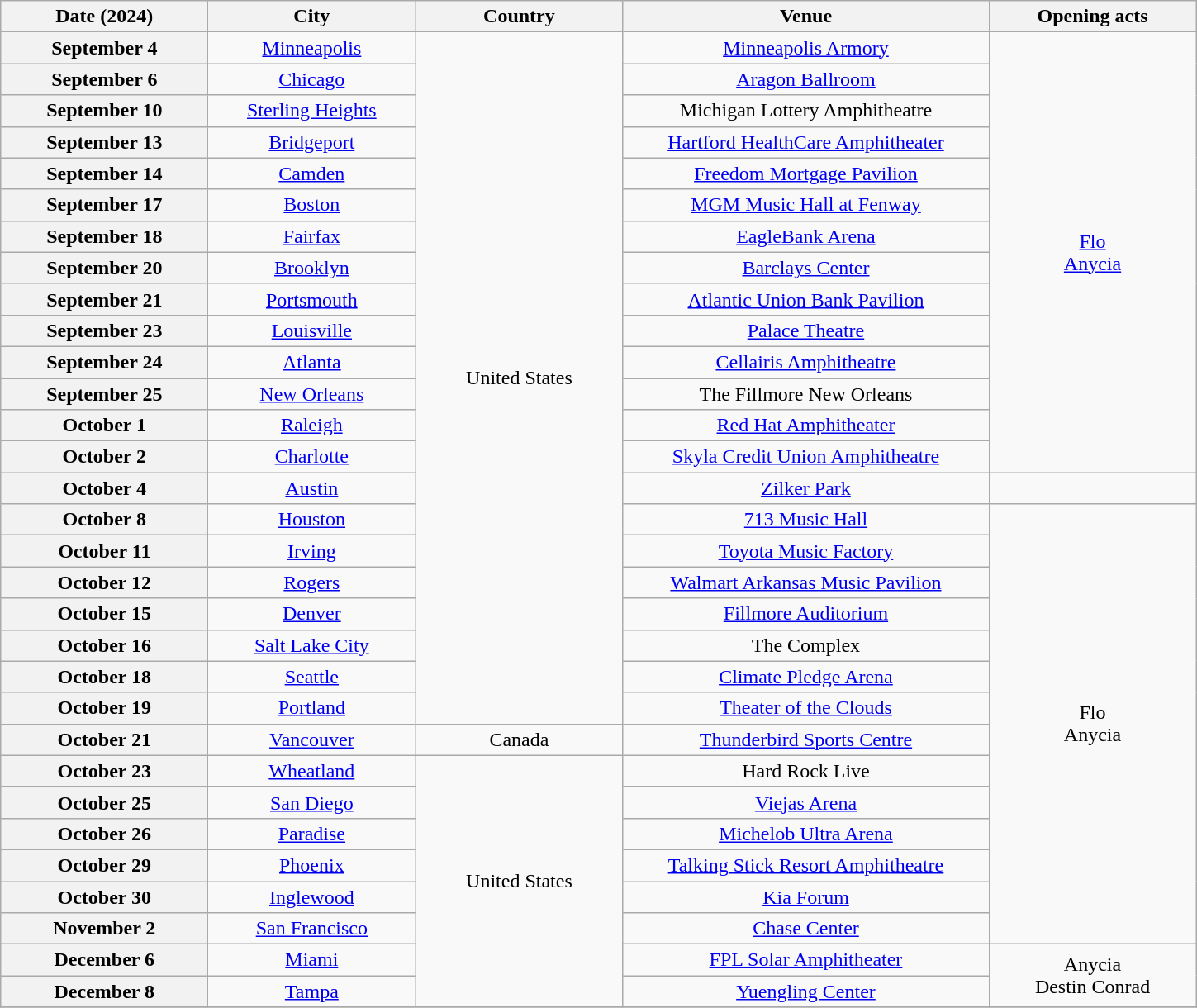<table class="wikitable plainrowheaders" style="text-align:center;">
<tr>
<th scope="col" style="width:10em;">Date (2024)</th>
<th scope="col" style="width:10em;">City</th>
<th scope="col" style="width:10em;">Country</th>
<th scope="col" style="width:18em;">Venue</th>
<th scope="col" style="width:10em;">Opening acts</th>
</tr>
<tr>
<th scope="row" style="text-align:center;">September 4</th>
<td><a href='#'>Minneapolis</a></td>
<td rowspan="22">United States</td>
<td><a href='#'>Minneapolis Armory</a></td>
<td rowspan="14"><a href='#'> Flo</a> <br> <a href='#'>Anycia</a></td>
</tr>
<tr>
<th scope="row" style="text-align:center;">September 6</th>
<td><a href='#'>Chicago</a></td>
<td><a href='#'>Aragon Ballroom</a></td>
</tr>
<tr>
<th scope="row" style="text-align:center;">September 10</th>
<td><a href='#'>Sterling Heights</a></td>
<td>Michigan Lottery Amphitheatre</td>
</tr>
<tr>
<th scope="row" style="text-align:center;">September 13</th>
<td><a href='#'>Bridgeport</a></td>
<td><a href='#'>Hartford HealthCare Amphitheater</a></td>
</tr>
<tr>
<th scope="row" style="text-align:center;">September 14</th>
<td><a href='#'>Camden</a></td>
<td><a href='#'>Freedom Mortgage Pavilion</a></td>
</tr>
<tr>
<th scope="row" style="text-align:center;">September 17</th>
<td><a href='#'>Boston</a></td>
<td><a href='#'>MGM Music Hall at Fenway</a></td>
</tr>
<tr>
<th scope="row" style="text-align:center;">September 18</th>
<td><a href='#'>Fairfax</a></td>
<td><a href='#'>EagleBank Arena</a></td>
</tr>
<tr>
<th scope="row" style="text-align:center;">September 20</th>
<td><a href='#'>Brooklyn</a></td>
<td><a href='#'>Barclays Center</a></td>
</tr>
<tr>
<th scope="row" style="text-align:center;">September 21</th>
<td><a href='#'>Portsmouth</a></td>
<td><a href='#'>Atlantic Union Bank Pavilion</a></td>
</tr>
<tr>
<th scope="row" style="text-align:center;">September 23</th>
<td><a href='#'>Louisville</a></td>
<td><a href='#'>Palace Theatre</a></td>
</tr>
<tr>
<th scope="row" style="text-align:center;">September 24</th>
<td><a href='#'>Atlanta</a></td>
<td><a href='#'>Cellairis Amphitheatre</a></td>
</tr>
<tr>
<th scope="row" style="text-align:center;">September 25</th>
<td><a href='#'>New Orleans</a></td>
<td>The Fillmore New Orleans</td>
</tr>
<tr>
<th scope="row" style="text-align:center;">October 1</th>
<td><a href='#'>Raleigh</a></td>
<td><a href='#'>Red Hat Amphitheater</a></td>
</tr>
<tr>
<th scope="row" style="text-align:center;">October 2</th>
<td><a href='#'>Charlotte</a></td>
<td><a href='#'>Skyla Credit Union Amphitheatre</a></td>
</tr>
<tr>
<th scope="row" style="text-align:center;">October 4</th>
<td><a href='#'>Austin</a></td>
<td><a href='#'>Zilker Park</a></td>
<td></td>
</tr>
<tr>
<th scope="row" style="text-align:center;">October 8</th>
<td><a href='#'>Houston</a></td>
<td><a href='#'>713 Music Hall</a></td>
<td rowspan="14">Flo <br> Anycia</td>
</tr>
<tr>
<th scope="row" style="text-align:center;">October 11</th>
<td><a href='#'>Irving</a></td>
<td><a href='#'>Toyota Music Factory</a></td>
</tr>
<tr>
<th scope="row" style="text-align:center;">October 12</th>
<td><a href='#'>Rogers</a></td>
<td><a href='#'>Walmart Arkansas Music Pavilion</a></td>
</tr>
<tr>
<th scope="row" style="text-align:center;">October 15</th>
<td><a href='#'>Denver</a></td>
<td><a href='#'>Fillmore Auditorium</a></td>
</tr>
<tr>
<th scope="row" style="text-align:center;">October 16</th>
<td><a href='#'>Salt Lake City</a></td>
<td>The Complex</td>
</tr>
<tr>
<th scope="row" style="text-align:center;">October 18</th>
<td><a href='#'>Seattle</a></td>
<td><a href='#'>Climate Pledge Arena</a></td>
</tr>
<tr>
<th scope="row" style="text-align:center;">October 19</th>
<td><a href='#'>Portland</a></td>
<td><a href='#'>Theater of the Clouds</a></td>
</tr>
<tr>
<th scope="row" style="text-align:center;">October 21</th>
<td><a href='#'>Vancouver</a></td>
<td>Canada</td>
<td><a href='#'>Thunderbird Sports Centre</a></td>
</tr>
<tr>
<th scope="row" style="text-align:center;">October 23</th>
<td><a href='#'>Wheatland</a></td>
<td rowspan="8">United States</td>
<td>Hard Rock Live</td>
</tr>
<tr>
<th scope="row" style="text-align:center;">October 25</th>
<td><a href='#'>San Diego</a></td>
<td><a href='#'>Viejas Arena</a></td>
</tr>
<tr>
<th scope="row" style="text-align:center;">October 26</th>
<td><a href='#'>Paradise</a></td>
<td><a href='#'>Michelob Ultra Arena</a></td>
</tr>
<tr>
<th scope="row" style="text-align:center;">October 29</th>
<td><a href='#'>Phoenix</a></td>
<td><a href='#'>Talking Stick Resort Amphitheatre</a></td>
</tr>
<tr>
<th scope="row" style="text-align:center;">October 30</th>
<td><a href='#'>Inglewood</a></td>
<td><a href='#'>Kia Forum</a></td>
</tr>
<tr>
<th scope="row" style="text-align:center;">November 2</th>
<td><a href='#'>San Francisco</a></td>
<td><a href='#'>Chase Center</a></td>
</tr>
<tr>
<th scope="row" style="text-align:center;">December 6</th>
<td><a href='#'>Miami</a></td>
<td><a href='#'> FPL Solar Amphitheater</a></td>
<td rowspan="2">Anycia <br> Destin Conrad</td>
</tr>
<tr>
<th scope="row" style="text-align:center;">December 8</th>
<td><a href='#'>Tampa</a></td>
<td><a href='#'>Yuengling Center</a></td>
</tr>
<tr>
</tr>
</table>
